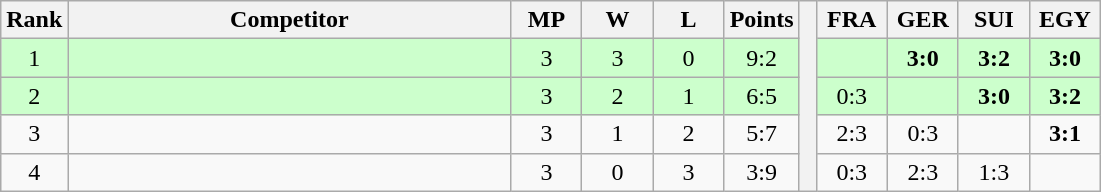<table class="wikitable" style="text-align:center">
<tr>
<th>Rank</th>
<th style="width:18em">Competitor</th>
<th style="width:2.5em">MP</th>
<th style="width:2.5em">W</th>
<th style="width:2.5em">L</th>
<th>Points</th>
<th rowspan="5"> </th>
<th style="width:2.5em">FRA</th>
<th style="width:2.5em">GER</th>
<th style="width:2.5em">SUI</th>
<th style="width:2.5em">EGY</th>
</tr>
<tr style="background:#cfc;">
<td>1</td>
<td style="text-align:left"></td>
<td>3</td>
<td>3</td>
<td>0</td>
<td>9:2</td>
<td></td>
<td><strong>3:0</strong></td>
<td><strong>3:2</strong></td>
<td><strong>3:0</strong></td>
</tr>
<tr style="background:#cfc;">
<td>2</td>
<td style="text-align:left"></td>
<td>3</td>
<td>2</td>
<td>1</td>
<td>6:5</td>
<td>0:3</td>
<td></td>
<td><strong>3:0</strong></td>
<td><strong>3:2</strong></td>
</tr>
<tr>
<td>3</td>
<td style="text-align:left"></td>
<td>3</td>
<td>1</td>
<td>2</td>
<td>5:7</td>
<td>2:3</td>
<td>0:3</td>
<td></td>
<td><strong>3:1</strong></td>
</tr>
<tr>
<td>4</td>
<td style="text-align:left"></td>
<td>3</td>
<td>0</td>
<td>3</td>
<td>3:9</td>
<td>0:3</td>
<td>2:3</td>
<td>1:3</td>
<td></td>
</tr>
</table>
